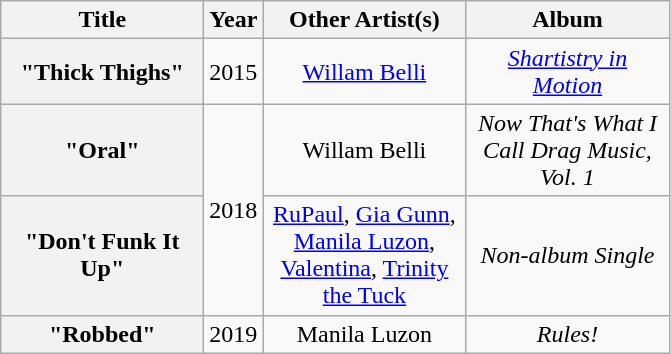<table class="wikitable plainrowheaders" style="text-align:center;">
<tr>
<th scope="col" style="width:8em;">Title</th>
<th scope="col" style="width:2em;">Year</th>
<th scope="col" style="width:8em;">Other Artist(s)</th>
<th scope="col" style="width:8em;">Album</th>
</tr>
<tr>
<th scope="row">"Thick Thighs"</th>
<td>2015</td>
<td><a href='#'>Willam Belli</a></td>
<td><em><a href='#'>Shartistry in Motion</a></em></td>
</tr>
<tr>
<th scope="row">"Oral"</th>
<td rowspan="2">2018</td>
<td>Willam Belli</td>
<td><em>Now That's What I Call Drag Music, Vol. 1</em></td>
</tr>
<tr>
<th scope="row">"Don't Funk It Up"</th>
<td><a href='#'>RuPaul</a>, <a href='#'>Gia Gunn</a>, <a href='#'>Manila Luzon</a>, <a href='#'>Valentina</a>, <a href='#'>Trinity the Tuck</a></td>
<td><em>Non-album Single</em></td>
</tr>
<tr>
<th scope="row">"Robbed"</th>
<td>2019</td>
<td>Manila Luzon</td>
<td><em>Rules!</em></td>
</tr>
</table>
